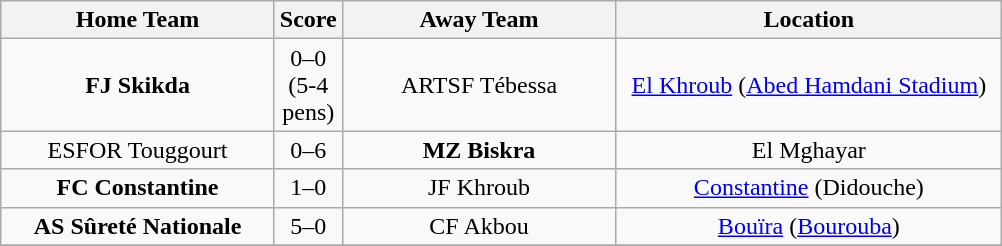<table class="wikitable" style="text-align:center;">
<tr>
<th width=175>Home Team</th>
<th width=20>Score</th>
<th width=175>Away Team</th>
<th width=250>Location</th>
</tr>
<tr>
<td><strong>FJ Skikda</strong></td>
<td>0–0 (5-4 pens)</td>
<td>ARTSF Tébessa</td>
<td><a href='#'>El Khroub</a> (<a href='#'>Abed Hamdani Stadium</a>)</td>
</tr>
<tr>
<td>ESFOR Touggourt</td>
<td>0–6</td>
<td><strong>MZ Biskra</strong></td>
<td>El Mghayar</td>
</tr>
<tr>
<td><strong>FC Constantine</strong></td>
<td>1–0</td>
<td>JF Khroub</td>
<td><a href='#'>Constantine</a> (Didouche)</td>
</tr>
<tr>
<td><strong>AS Sûreté Nationale</strong></td>
<td>5–0</td>
<td>CF Akbou</td>
<td><a href='#'>Bouïra</a> (<a href='#'>Bourouba</a>)</td>
</tr>
<tr>
</tr>
</table>
